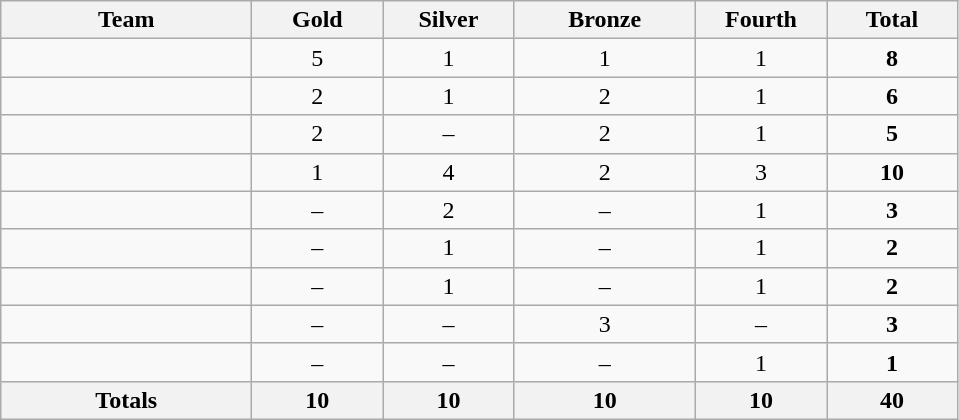<table class="wikitable sortable" style="text-align:center;">
<tr>
<th style="width:10em;">Team</th>
<th style="width:5em;"> Gold</th>
<th style="width:5em;"> Silver</th>
<th style="width:7.5em; padding:0;"> Bronze</th>
<th style="width:5em;">Fourth</th>
<th style="width:5em;">Total </th>
</tr>
<tr>
<td align=left></td>
<td>5</td>
<td>1</td>
<td>1</td>
<td>1</td>
<td><strong>8</strong></td>
</tr>
<tr>
<td align=left></td>
<td>2</td>
<td>1</td>
<td>2</td>
<td>1</td>
<td><strong>6</strong></td>
</tr>
<tr>
<td align=left></td>
<td>2</td>
<td>–</td>
<td>2</td>
<td>1</td>
<td><strong>5</strong></td>
</tr>
<tr>
<td align=left></td>
<td>1</td>
<td>4</td>
<td>2</td>
<td>3</td>
<td><strong>10</strong></td>
</tr>
<tr>
<td align=left></td>
<td>–</td>
<td>2</td>
<td>–</td>
<td>1</td>
<td><strong>3</strong></td>
</tr>
<tr>
<td align=left></td>
<td>–</td>
<td>1</td>
<td>–</td>
<td>1</td>
<td><strong>2</strong></td>
</tr>
<tr>
<td align=left></td>
<td>–</td>
<td>1</td>
<td>–</td>
<td>1</td>
<td><strong>2</strong></td>
</tr>
<tr>
<td align=left></td>
<td>–</td>
<td>–</td>
<td>3</td>
<td>–</td>
<td><strong>3</strong></td>
</tr>
<tr>
<td align=left></td>
<td>–</td>
<td>–</td>
<td>–</td>
<td>1</td>
<td><strong>1</strong></td>
</tr>
<tr>
<th>Totals</th>
<th>10</th>
<th>10</th>
<th>10</th>
<th>10</th>
<th>40</th>
</tr>
</table>
